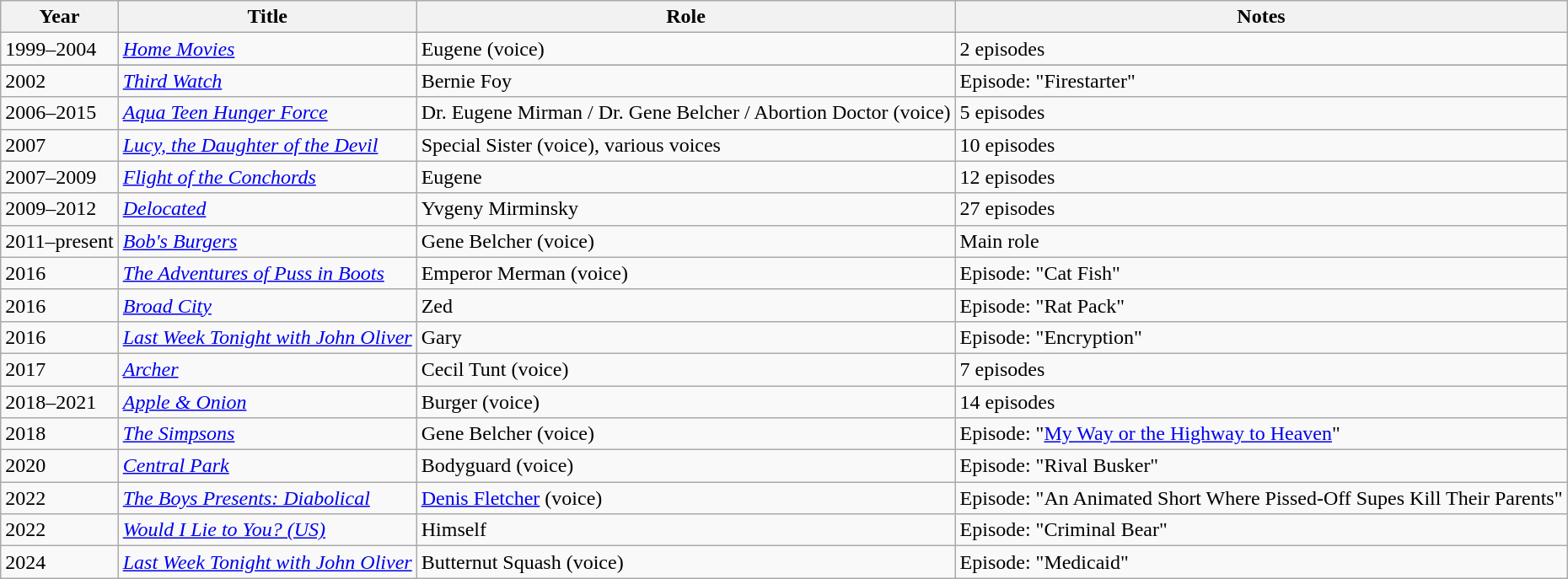<table class="wikitable sortable">
<tr>
<th>Year</th>
<th>Title</th>
<th>Role</th>
<th>Notes</th>
</tr>
<tr>
<td>1999–2004</td>
<td><em><a href='#'>Home Movies</a></em></td>
<td>Eugene (voice)</td>
<td>2 episodes</td>
</tr>
<tr>
</tr>
<tr>
<td>2002</td>
<td><em><a href='#'>Third Watch</a></em></td>
<td>Bernie Foy</td>
<td>Episode: "Firestarter"</td>
</tr>
<tr>
<td>2006–2015</td>
<td><em><a href='#'>Aqua Teen Hunger Force</a></em></td>
<td>Dr. Eugene Mirman / Dr. Gene Belcher / Abortion Doctor (voice)</td>
<td>5 episodes</td>
</tr>
<tr>
<td>2007</td>
<td><em><a href='#'>Lucy, the Daughter of the Devil</a></em></td>
<td>Special Sister (voice), various voices</td>
<td>10 episodes</td>
</tr>
<tr>
<td>2007–2009</td>
<td><em><a href='#'>Flight of the Conchords</a></em></td>
<td>Eugene</td>
<td>12 episodes</td>
</tr>
<tr>
<td>2009–2012</td>
<td><em><a href='#'>Delocated</a></em></td>
<td>Yvgeny Mirminsky</td>
<td>27 episodes</td>
</tr>
<tr>
<td>2011–present</td>
<td><em><a href='#'>Bob's Burgers</a></em></td>
<td>Gene Belcher (voice)</td>
<td>Main role</td>
</tr>
<tr>
<td>2016</td>
<td><em><a href='#'>The Adventures of Puss in Boots</a></em></td>
<td>Emperor Merman (voice)</td>
<td>Episode: "Cat Fish"</td>
</tr>
<tr>
<td>2016</td>
<td><em><a href='#'>Broad City</a></em></td>
<td>Zed</td>
<td>Episode: "Rat Pack"</td>
</tr>
<tr>
<td>2016</td>
<td><em><a href='#'>Last Week Tonight with John Oliver</a></em></td>
<td>Gary</td>
<td>Episode: "Encryption"</td>
</tr>
<tr>
<td>2017</td>
<td><em><a href='#'>Archer</a></em></td>
<td>Cecil Tunt (voice)</td>
<td>7 episodes</td>
</tr>
<tr>
<td>2018–2021</td>
<td><em><a href='#'>Apple & Onion</a></em></td>
<td>Burger (voice)</td>
<td>14 episodes</td>
</tr>
<tr>
<td>2018</td>
<td><em><a href='#'>The Simpsons</a></em></td>
<td>Gene Belcher (voice)</td>
<td>Episode: "<a href='#'>My Way or the Highway to Heaven</a>"</td>
</tr>
<tr>
<td>2020</td>
<td><em><a href='#'>Central Park</a></em></td>
<td>Bodyguard (voice)</td>
<td>Episode: "Rival Busker"</td>
</tr>
<tr>
<td>2022</td>
<td><em><a href='#'>The Boys Presents: Diabolical</a></em></td>
<td><a href='#'>Denis Fletcher</a> (voice)</td>
<td>Episode: "An Animated Short Where Pissed-Off Supes Kill Their Parents"</td>
</tr>
<tr>
<td>2022</td>
<td><em><a href='#'>Would I Lie to You? (US)</a></em></td>
<td>Himself</td>
<td>Episode: "Criminal Bear"</td>
</tr>
<tr>
<td>2024</td>
<td><em><a href='#'>Last Week Tonight with John Oliver</a></em></td>
<td>Butternut Squash (voice)</td>
<td>Episode: "Medicaid"</td>
</tr>
</table>
